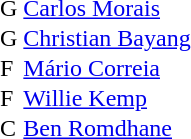<table border="0" cellpadding="0">
<tr>
<td>G</td>
<td></td>
<td><a href='#'>Carlos Morais</a></td>
</tr>
<tr>
<td>G</td>
<td></td>
<td><a href='#'>Christian Bayang</a></td>
</tr>
<tr>
<td>F</td>
<td></td>
<td><a href='#'>Mário Correia</a></td>
</tr>
<tr>
<td>F</td>
<td></td>
<td><a href='#'>Willie Kemp</a></td>
</tr>
<tr>
<td>C</td>
<td></td>
<td><a href='#'>Ben Romdhane</a></td>
</tr>
</table>
